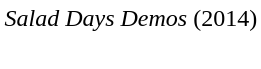<table class="mw-collapsible mw-collapsed collapsible collapsed" style="text-align:left; background-color:white;">
<tr>
<td><em>Salad Days Demos</em> (2014)</td>
</tr>
<tr>
<td><br></td>
</tr>
</table>
